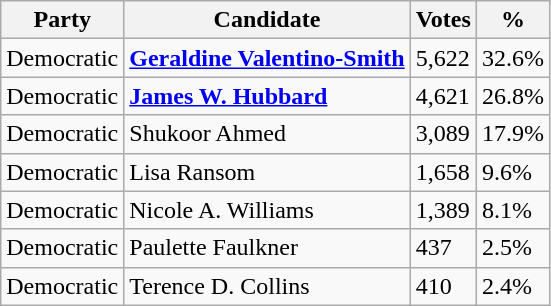<table class="wikitable">
<tr>
<th>Party</th>
<th>Candidate</th>
<th>Votes</th>
<th>%</th>
</tr>
<tr>
<td>Democratic</td>
<td><strong><a href='#'>Geraldine Valentino-Smith</a></strong></td>
<td>5,622</td>
<td>32.6%</td>
</tr>
<tr>
<td>Democratic</td>
<td><strong><a href='#'>James W. Hubbard</a></strong></td>
<td>4,621</td>
<td>26.8%</td>
</tr>
<tr>
<td>Democratic</td>
<td>Shukoor Ahmed</td>
<td>3,089</td>
<td>17.9%</td>
</tr>
<tr>
<td>Democratic</td>
<td>Lisa Ransom</td>
<td>1,658</td>
<td>9.6%</td>
</tr>
<tr>
<td>Democratic</td>
<td>Nicole A. Williams</td>
<td>1,389</td>
<td>8.1%</td>
</tr>
<tr>
<td>Democratic</td>
<td>Paulette Faulkner</td>
<td>437</td>
<td>2.5%</td>
</tr>
<tr>
<td>Democratic</td>
<td>Terence D. Collins</td>
<td>410</td>
<td>2.4%</td>
</tr>
</table>
